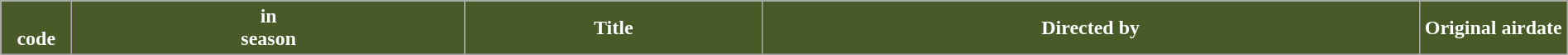<table class="wikitable plainrowheaders" style="width:100%; margin:auto;">
<tr>
<th style="background-color:#475A27; color: #ffffff; width:50px;"><br>code</th>
<th style="background-color:#475A27; color: #ffffff;"> in<br>season</th>
<th style="background-color:#475A27; color: #ffffff;">Title</th>
<th style="background-color:#475A27; color: #ffffff;">Directed by</th>
<th style="background-color:#475A27; color: #ffffff; width:112px;">Original airdate<br>














</th>
</tr>
</table>
